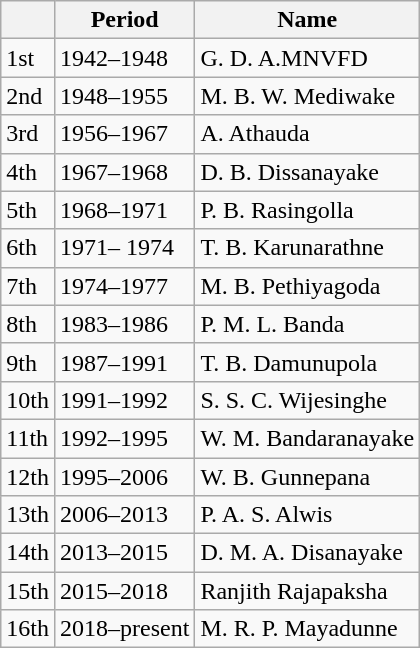<table class="wikitable">
<tr>
<th> </th>
<th>Period</th>
<th>Name</th>
</tr>
<tr>
<td>1st</td>
<td>1942–1948</td>
<td>G. D. A.MNVFD</td>
</tr>
<tr>
<td>2nd</td>
<td>1948–1955</td>
<td>M. B. W. Mediwake</td>
</tr>
<tr>
<td>3rd</td>
<td>1956–1967</td>
<td>A. Athauda</td>
</tr>
<tr>
<td>4th</td>
<td>1967–1968</td>
<td>D. B. Dissanayake</td>
</tr>
<tr>
<td>5th</td>
<td>1968–1971</td>
<td>P. B. Rasingolla</td>
</tr>
<tr>
<td>6th</td>
<td>1971– 1974</td>
<td>T. B. Karunarathne</td>
</tr>
<tr>
<td>7th</td>
<td>1974–1977</td>
<td>M. B. Pethiyagoda</td>
</tr>
<tr>
<td>8th</td>
<td>1983–1986</td>
<td>P. M. L. Banda</td>
</tr>
<tr>
<td>9th</td>
<td>1987–1991</td>
<td>T. B. Damunupola</td>
</tr>
<tr>
<td>10th</td>
<td>1991–1992</td>
<td>S. S. C. Wijesinghe</td>
</tr>
<tr>
<td>11th</td>
<td>1992–1995</td>
<td>W. M. Bandaranayake</td>
</tr>
<tr>
<td>12th</td>
<td>1995–2006</td>
<td>W. B. Gunnepana</td>
</tr>
<tr>
<td>13th</td>
<td>2006–2013</td>
<td>P. A. S. Alwis</td>
</tr>
<tr>
<td>14th</td>
<td>2013–2015</td>
<td>D. M. A. Disanayake</td>
</tr>
<tr>
<td>15th</td>
<td>2015–2018</td>
<td>Ranjith Rajapaksha</td>
</tr>
<tr>
<td>16th</td>
<td>2018–present</td>
<td>M. R. P. Mayadunne</td>
</tr>
</table>
